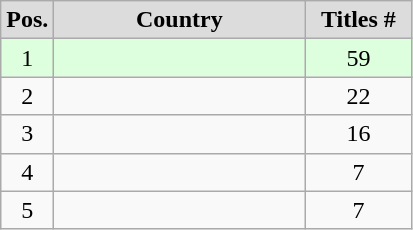<table class="wikitable" style="text-align: center;">
<tr>
<th style="background:#DCDCDC;width:0.5em">Pos.</th>
<th style="background:#DCDCDC;width:10em">Country</th>
<th style="background:#DCDCDC;width:4em">Titles #</th>
</tr>
<tr style="background:#dfd;">
<td align=center>1</td>
<td align=left></td>
<td>59</td>
</tr>
<tr>
<td align=center>2</td>
<td align=left></td>
<td>22</td>
</tr>
<tr>
<td align=center>3</td>
<td align=left></td>
<td>16</td>
</tr>
<tr>
<td align=center>4</td>
<td align=left></td>
<td>7</td>
</tr>
<tr>
<td align=center>5</td>
<td align=left></td>
<td>7</td>
</tr>
</table>
